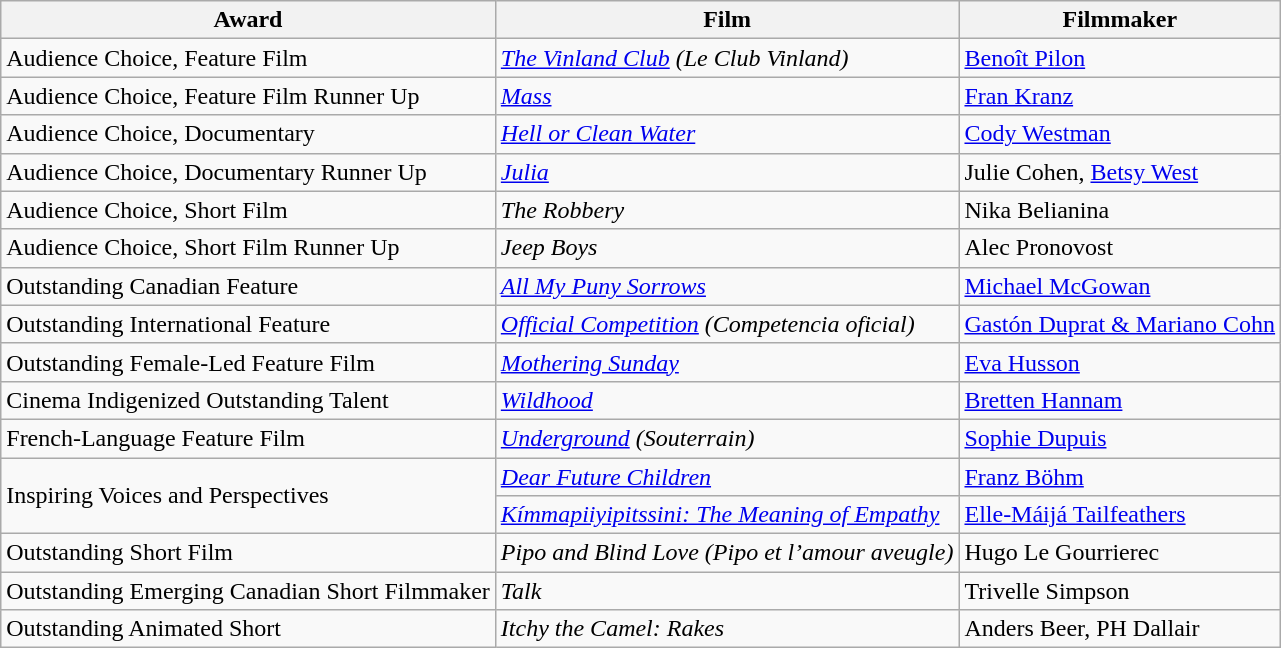<table class="wikitable">
<tr>
<th>Award</th>
<th>Film</th>
<th>Filmmaker</th>
</tr>
<tr>
<td>Audience Choice, Feature Film</td>
<td><em><a href='#'>The Vinland Club</a> (Le Club Vinland)</em></td>
<td><a href='#'>Benoît Pilon</a></td>
</tr>
<tr>
<td>Audience Choice, Feature Film Runner Up</td>
<td><em><a href='#'>Mass</a></em></td>
<td><a href='#'>Fran Kranz</a></td>
</tr>
<tr>
<td>Audience Choice, Documentary</td>
<td><em><a href='#'>Hell or Clean Water</a></em></td>
<td><a href='#'>Cody Westman</a></td>
</tr>
<tr>
<td>Audience Choice, Documentary Runner Up</td>
<td><em><a href='#'>Julia</a></em></td>
<td>Julie Cohen, <a href='#'>Betsy West</a></td>
</tr>
<tr>
<td>Audience Choice, Short Film</td>
<td><em>The Robbery</em></td>
<td>Nika Belianina</td>
</tr>
<tr>
<td>Audience Choice, Short Film Runner Up</td>
<td><em>Jeep Boys</em></td>
<td>Alec Pronovost</td>
</tr>
<tr>
<td>Outstanding Canadian Feature</td>
<td><em><a href='#'>All My Puny Sorrows</a></em></td>
<td><a href='#'>Michael McGowan</a></td>
</tr>
<tr>
<td>Outstanding International Feature</td>
<td><em><a href='#'>Official Competition</a> (Competencia oficial)</em></td>
<td><a href='#'>Gastón Duprat & Mariano Cohn</a></td>
</tr>
<tr>
<td>Outstanding Female-Led Feature Film</td>
<td><em><a href='#'>Mothering Sunday</a></em></td>
<td><a href='#'>Eva Husson</a></td>
</tr>
<tr>
<td>Cinema Indigenized Outstanding Talent</td>
<td><em><a href='#'>Wildhood</a></em></td>
<td><a href='#'>Bretten Hannam</a></td>
</tr>
<tr>
<td>French-Language Feature Film</td>
<td><em><a href='#'>Underground</a> (Souterrain)</em></td>
<td><a href='#'>Sophie Dupuis</a></td>
</tr>
<tr>
<td rowspan=2>Inspiring Voices and Perspectives</td>
<td><em><a href='#'>Dear Future Children</a></em></td>
<td><a href='#'>Franz Böhm</a></td>
</tr>
<tr>
<td><em><a href='#'>Kímmapiiyipitssini: The Meaning of Empathy</a></em></td>
<td><a href='#'>Elle-Máijá Tailfeathers</a></td>
</tr>
<tr>
<td>Outstanding Short Film</td>
<td><em>Pipo and Blind Love (Pipo et l’amour aveugle)</em></td>
<td>Hugo Le Gourrierec</td>
</tr>
<tr>
<td>Outstanding Emerging Canadian Short Filmmaker</td>
<td><em>Talk</em></td>
<td>Trivelle Simpson</td>
</tr>
<tr>
<td>Outstanding Animated Short</td>
<td><em>Itchy the Camel: Rakes</em></td>
<td>Anders Beer, PH Dallair</td>
</tr>
</table>
